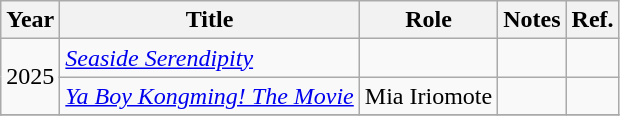<table class="wikitable sortable">
<tr>
<th>Year</th>
<th>Title</th>
<th>Role</th>
<th class="unsortable">Notes</th>
<th class="unsortable">Ref.</th>
</tr>
<tr>
<td rowspan=2>2025</td>
<td><em><a href='#'>Seaside Serendipity</a></em></td>
<td></td>
<td></td>
<td></td>
</tr>
<tr>
<td><em><a href='#'>Ya Boy Kongming! The Movie</a></em></td>
<td>Mia Iriomote</td>
<td></td>
<td></td>
</tr>
<tr>
</tr>
</table>
